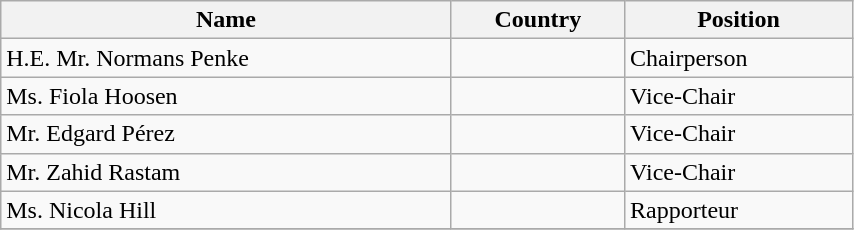<table class="wikitable" style="display: inline-table; width: 45%;">
<tr>
<th>Name</th>
<th>Country</th>
<th>Position</th>
</tr>
<tr>
<td>H.E. Mr. Normans Penke</td>
<td></td>
<td>Chairperson</td>
</tr>
<tr>
<td>Ms. Fiola Hoosen</td>
<td></td>
<td>Vice-Chair</td>
</tr>
<tr>
<td>Mr. Edgard Pérez</td>
<td></td>
<td>Vice-Chair</td>
</tr>
<tr>
<td>Mr. Zahid Rastam</td>
<td></td>
<td>Vice-Chair</td>
</tr>
<tr>
<td>Ms. Nicola Hill</td>
<td></td>
<td>Rapporteur</td>
</tr>
<tr>
</tr>
</table>
